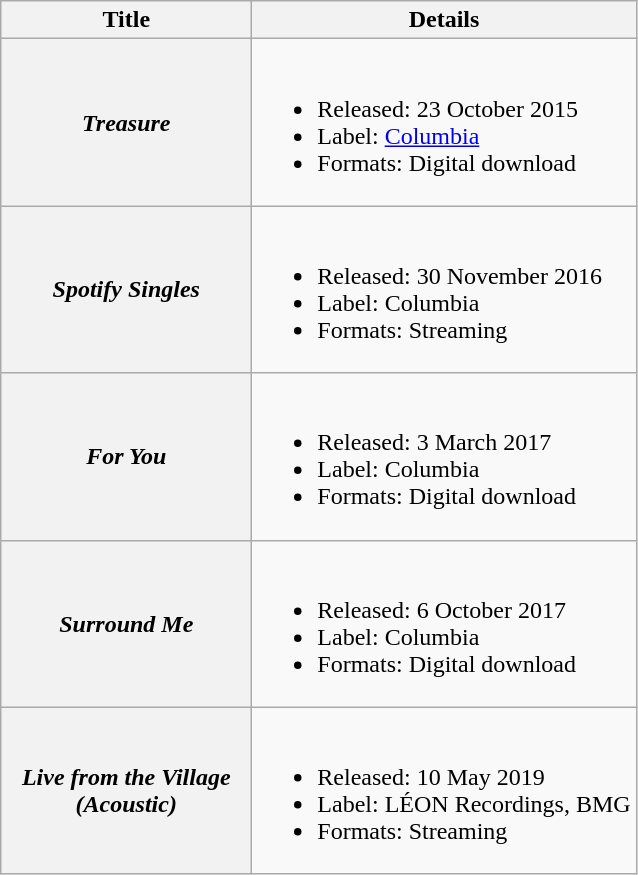<table class="wikitable plainrowheaders" style="text-align:left;">
<tr>
<th style="width:10em;">Title</th>
<th>Details</th>
</tr>
<tr>
<th scope="row"><em>Treasure</em></th>
<td><br><ul><li>Released: 23 October 2015</li><li>Label: <a href='#'>Columbia</a></li><li>Formats: Digital download</li></ul></td>
</tr>
<tr>
<th scope="row"><em>Spotify Singles</em></th>
<td><br><ul><li>Released: 30 November 2016</li><li>Label: Columbia</li><li>Formats: Streaming</li></ul></td>
</tr>
<tr>
<th scope="row"><em>For You</em></th>
<td><br><ul><li>Released: 3 March 2017</li><li>Label: Columbia</li><li>Formats: Digital download</li></ul></td>
</tr>
<tr>
<th scope="row"><em>Surround Me</em></th>
<td><br><ul><li>Released: 6 October 2017</li><li>Label: Columbia</li><li>Formats: Digital download</li></ul></td>
</tr>
<tr>
<th scope="row"><em>Live from the Village (Acoustic)</em></th>
<td><br><ul><li>Released: 10 May 2019</li><li>Label: LÉON Recordings, BMG</li><li>Formats: Streaming</li></ul></td>
</tr>
</table>
